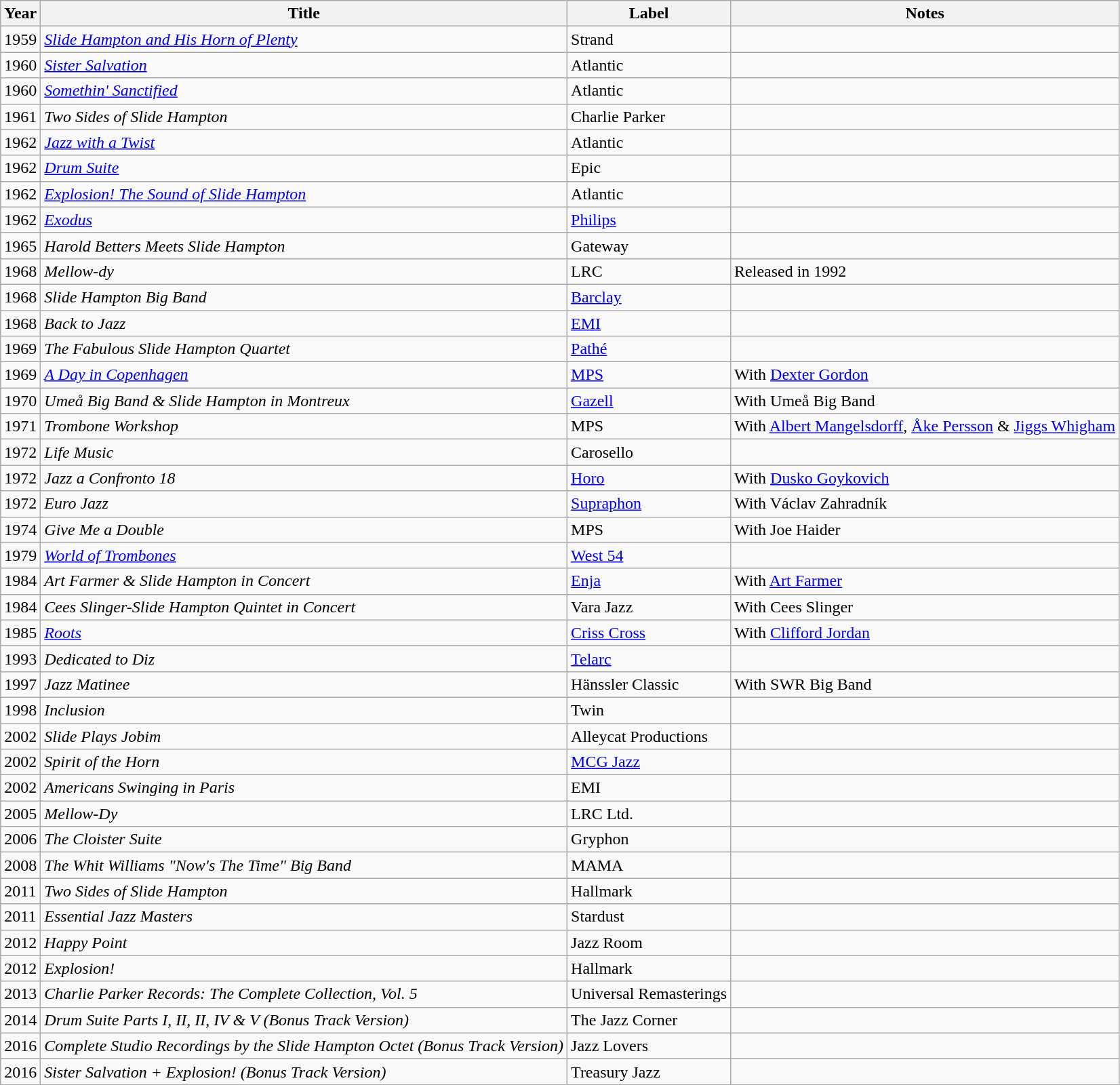<table class="wikitable sortable">
<tr ">
<th>Year</th>
<th>Title</th>
<th>Label</th>
<th>Notes</th>
</tr>
<tr>
<td>1959</td>
<td><em><a href='#'>Slide Hampton and His Horn of Plenty</a></em></td>
<td>Strand</td>
<td></td>
</tr>
<tr>
<td>1960</td>
<td><em><a href='#'>Sister Salvation</a></em></td>
<td>Atlantic</td>
<td></td>
</tr>
<tr>
<td>1960</td>
<td><em><a href='#'>Somethin' Sanctified</a></em></td>
<td>Atlantic</td>
<td></td>
</tr>
<tr>
<td>1961</td>
<td><em>Two Sides of Slide Hampton</em></td>
<td>Charlie Parker</td>
<td></td>
</tr>
<tr>
<td>1962</td>
<td><em><a href='#'>Jazz with a Twist</a></em></td>
<td>Atlantic</td>
<td></td>
</tr>
<tr>
<td>1962</td>
<td><em><a href='#'>Drum Suite</a></em></td>
<td>Epic</td>
<td></td>
</tr>
<tr>
<td>1962</td>
<td><em><a href='#'>Explosion! The Sound of Slide Hampton</a></em></td>
<td>Atlantic</td>
<td></td>
</tr>
<tr>
<td>1962</td>
<td><em><a href='#'>Exodus</a></em></td>
<td><a href='#'>Philips</a></td>
<td></td>
</tr>
<tr>
<td>1965</td>
<td><em>Harold Betters Meets Slide Hampton</em></td>
<td>Gateway</td>
<td></td>
</tr>
<tr>
<td>1968</td>
<td><em>Mellow-dy</em></td>
<td>LRC</td>
<td>Released in 1992</td>
</tr>
<tr>
<td>1968</td>
<td><em>Slide Hampton Big Band</em></td>
<td><a href='#'>Barclay</a></td>
<td></td>
</tr>
<tr>
<td>1968</td>
<td><em>Back to Jazz</em></td>
<td><a href='#'>EMI</a></td>
<td></td>
</tr>
<tr>
<td>1969</td>
<td><em>The Fabulous Slide Hampton Quartet</em></td>
<td><a href='#'>Pathé</a></td>
<td></td>
</tr>
<tr>
<td>1969</td>
<td><em><a href='#'>A Day in Copenhagen</a></em></td>
<td><a href='#'>MPS</a></td>
<td>With <a href='#'>Dexter Gordon</a></td>
</tr>
<tr>
<td>1970</td>
<td><em>Umeå Big Band & Slide Hampton in Montreux</em></td>
<td><a href='#'>Gazell</a></td>
<td>With Umeå Big Band</td>
</tr>
<tr>
<td>1971</td>
<td><em>Trombone Workshop</em></td>
<td>MPS</td>
<td>With <a href='#'>Albert Mangelsdorff</a>, <a href='#'>Åke Persson</a> & <a href='#'>Jiggs Whigham</a></td>
</tr>
<tr>
<td>1972</td>
<td><em>Life Music</em></td>
<td>Carosello</td>
<td></td>
</tr>
<tr>
<td>1972</td>
<td><em>Jazz a Confronto 18</em></td>
<td><a href='#'>Horo</a></td>
<td>With <a href='#'>Dusko Goykovich</a></td>
</tr>
<tr>
<td>1972</td>
<td><em>Euro Jazz</em></td>
<td><a href='#'>Supraphon</a></td>
<td>With Václav Zahradník</td>
</tr>
<tr>
<td>1974</td>
<td><em>Give Me a Double</em></td>
<td>MPS</td>
<td>With Joe Haider</td>
</tr>
<tr>
<td>1979</td>
<td><em><a href='#'>World of Trombones</a></em></td>
<td><a href='#'>West 54</a></td>
<td></td>
</tr>
<tr>
<td>1984</td>
<td><em>Art Farmer & Slide Hampton in Concert</em></td>
<td><a href='#'>Enja</a></td>
<td>With <a href='#'>Art Farmer</a></td>
</tr>
<tr>
<td>1984</td>
<td><em>Cees Slinger-Slide Hampton Quintet in Concert</em></td>
<td>Vara Jazz</td>
<td>With Cees Slinger</td>
</tr>
<tr>
<td>1985</td>
<td><em><a href='#'>Roots</a></em></td>
<td><a href='#'>Criss Cross</a></td>
<td>With <a href='#'>Clifford Jordan</a></td>
</tr>
<tr>
<td>1993</td>
<td><em>Dedicated to Diz</em></td>
<td><a href='#'>Telarc</a></td>
<td></td>
</tr>
<tr>
<td>1997</td>
<td><em>Jazz Matinee</em></td>
<td>Hänssler Classic</td>
<td>With SWR Big Band</td>
</tr>
<tr>
<td>1998</td>
<td><em>Inclusion</em></td>
<td>Twin</td>
<td></td>
</tr>
<tr>
<td>2002</td>
<td><em>Slide Plays Jobim</em></td>
<td>Alleycat Productions</td>
<td></td>
</tr>
<tr>
<td>2002</td>
<td><em>Spirit of the Horn</em></td>
<td><a href='#'>MCG Jazz</a></td>
<td></td>
</tr>
<tr>
<td>2002</td>
<td><em>Americans Swinging in Paris</em></td>
<td>EMI</td>
<td></td>
</tr>
<tr>
<td>2005</td>
<td><em>Mellow-Dy</em></td>
<td>LRC Ltd.</td>
<td></td>
</tr>
<tr>
<td>2006</td>
<td><em>The Cloister Suite</em></td>
<td>Gryphon</td>
<td></td>
</tr>
<tr>
<td>2008</td>
<td><em>The Whit Williams "Now's The Time" Big Band</em></td>
<td>MAMA</td>
<td></td>
</tr>
<tr>
<td>2011</td>
<td><em>Two Sides of Slide Hampton</em></td>
<td>Hallmark</td>
<td></td>
</tr>
<tr>
<td>2011</td>
<td><em>Essential Jazz Masters</em></td>
<td>Stardust</td>
<td></td>
</tr>
<tr>
<td>2012</td>
<td><em>Happy Point</em></td>
<td>Jazz Room</td>
<td></td>
</tr>
<tr>
<td>2012</td>
<td><em>Explosion!</em></td>
<td>Hallmark</td>
<td></td>
</tr>
<tr>
<td>2013</td>
<td><em>Charlie Parker Records: The Complete Collection, Vol. 5</em></td>
<td>Universal Remasterings</td>
<td></td>
</tr>
<tr>
<td>2014</td>
<td><em>Drum Suite Parts I, II, II, IV & V (Bonus Track Version)</em></td>
<td>The Jazz Corner</td>
<td></td>
</tr>
<tr>
<td>2016</td>
<td><em>Complete Studio Recordings by the Slide Hampton Octet (Bonus Track Version)</em></td>
<td>Jazz Lovers</td>
<td></td>
</tr>
<tr>
<td>2016</td>
<td><em>Sister Salvation + Explosion! (Bonus Track Version)</em></td>
<td>Treasury Jazz</td>
<td></td>
</tr>
<tr>
</tr>
</table>
